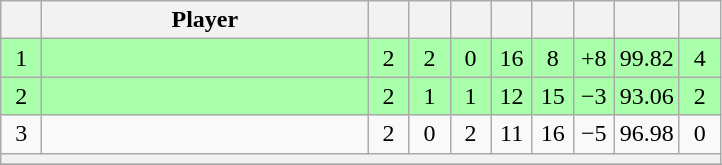<table class="wikitable sortable" style="text-align: center;">
<tr>
<th width=20 scope=col></th>
<th width=210 scope=col>Player</th>
<th width=20 scope=col></th>
<th width=20 scope=col></th>
<th width=20 scope=col></th>
<th width=20 scope=col></th>
<th width=20 scope=col></th>
<th width=20 scope=col></th>
<th width=20 scope=col></th>
<th width=20 scope=col></th>
</tr>
<tr style="background:#aaffaa;">
<td>1</td>
<td style="text-align:left;"></td>
<td>2</td>
<td>2</td>
<td>0</td>
<td>16</td>
<td>8</td>
<td>+8</td>
<td>99.82</td>
<td>4</td>
</tr>
<tr style="background:#aaffaa;">
<td>2</td>
<td style="text-align:left;"></td>
<td>2</td>
<td>1</td>
<td>1</td>
<td>12</td>
<td>15</td>
<td>−3</td>
<td>93.06</td>
<td>2</td>
</tr>
<tr>
<td>3</td>
<td style="text-align:left;"></td>
<td>2</td>
<td>0</td>
<td>2</td>
<td>11</td>
<td>16</td>
<td>−5</td>
<td>96.98</td>
<td>0</td>
</tr>
<tr>
<th colspan="10"></th>
</tr>
<tr>
</tr>
</table>
